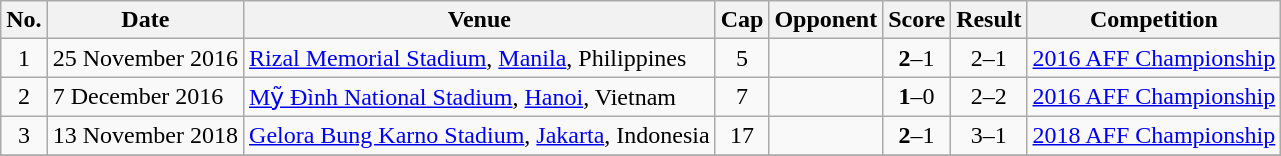<table class="wikitable sortable">
<tr>
<th scope=col>No.</th>
<th scope=col>Date</th>
<th scope=col>Venue</th>
<th scope=col>Cap</th>
<th scope=col>Opponent</th>
<th scope=col>Score</th>
<th scope=col>Result</th>
<th scope=col>Competition</th>
</tr>
<tr>
<td align=center>1</td>
<td>25 November 2016</td>
<td><a href='#'>Rizal Memorial Stadium</a>, <a href='#'>Manila</a>, Philippines</td>
<td align=center>5</td>
<td></td>
<td align=center><strong>2</strong>–1</td>
<td align=center>2–1</td>
<td><a href='#'>2016 AFF Championship</a></td>
</tr>
<tr>
<td align=center>2</td>
<td>7 December 2016</td>
<td><a href='#'>Mỹ Đình National Stadium</a>, <a href='#'>Hanoi</a>, Vietnam</td>
<td align=center>7</td>
<td></td>
<td align=center><strong>1</strong>–0</td>
<td align=center>2–2 </td>
<td><a href='#'>2016 AFF Championship</a></td>
</tr>
<tr>
<td align=center>3</td>
<td>13 November 2018</td>
<td><a href='#'>Gelora Bung Karno Stadium</a>, <a href='#'>Jakarta</a>, Indonesia</td>
<td align=center>17</td>
<td></td>
<td align=center><strong>2</strong>–1</td>
<td align=center>3–1</td>
<td><a href='#'>2018 AFF Championship</a></td>
</tr>
<tr>
</tr>
</table>
